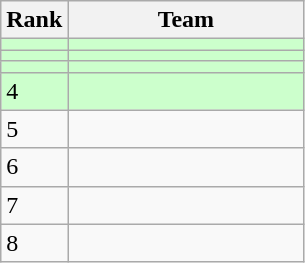<table class="wikitable">
<tr>
<th width=30>Rank</th>
<th width=150>Team</th>
</tr>
<tr bgcolor=#ccffcc>
<td></td>
<td></td>
</tr>
<tr bgcolor=#ccffcc>
<td></td>
<td></td>
</tr>
<tr bgcolor=#ccffcc>
<td></td>
<td></td>
</tr>
<tr bgcolor=#ccffcc>
<td>4</td>
<td></td>
</tr>
<tr>
<td>5</td>
<td></td>
</tr>
<tr>
<td>6</td>
<td></td>
</tr>
<tr>
<td>7</td>
<td></td>
</tr>
<tr>
<td>8</td>
<td></td>
</tr>
</table>
